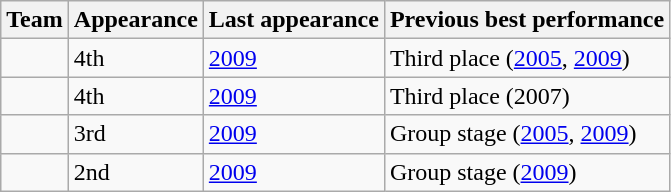<table class="wikitable sortable">
<tr>
<th>Team</th>
<th data-sort-type="number">Appearance</th>
<th data-sort-type="number">Last appearance</th>
<th>Previous best performance</th>
</tr>
<tr>
<td></td>
<td>4th</td>
<td><a href='#'>2009</a></td>
<td>Third place (<a href='#'>2005</a>, <a href='#'>2009</a>)</td>
</tr>
<tr>
<td></td>
<td>4th</td>
<td><a href='#'>2009</a></td>
<td>Third place (2007)</td>
</tr>
<tr>
<td></td>
<td>3rd</td>
<td><a href='#'>2009</a></td>
<td>Group stage (<a href='#'>2005</a>, <a href='#'>2009</a>)</td>
</tr>
<tr>
<td></td>
<td>2nd</td>
<td><a href='#'>2009</a></td>
<td>Group stage (<a href='#'>2009</a>)</td>
</tr>
</table>
